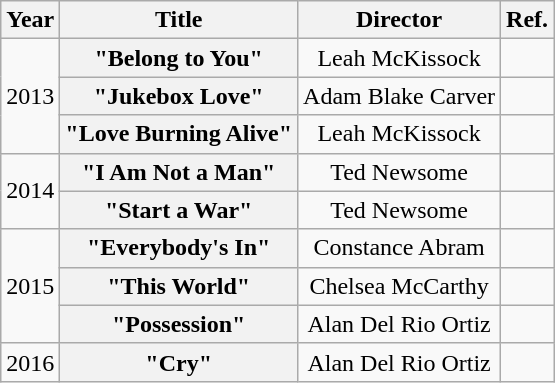<table class="wikitable plainrowheaders" style="text-align:center;">
<tr>
<th scope="col">Year</th>
<th scope="col">Title</th>
<th scope="col">Director</th>
<th scope="col">Ref.</th>
</tr>
<tr>
<td rowspan="3">2013</td>
<th scope="row">"Belong to You"</th>
<td>Leah McKissock</td>
<td></td>
</tr>
<tr>
<th scope="row">"Jukebox Love"</th>
<td>Adam Blake Carver</td>
<td></td>
</tr>
<tr>
<th scope="row">"Love Burning Alive"</th>
<td>Leah McKissock</td>
<td></td>
</tr>
<tr>
<td rowspan="2">2014</td>
<th scope="row">"I Am Not a Man"</th>
<td>Ted Newsome</td>
<td></td>
</tr>
<tr>
<th scope="row">"Start a War"</th>
<td>Ted Newsome</td>
<td></td>
</tr>
<tr>
<td rowspan="3">2015</td>
<th scope="row">"Everybody's In"</th>
<td>Constance Abram</td>
<td></td>
</tr>
<tr>
<th scope="row">"This World"</th>
<td>Chelsea McCarthy</td>
<td></td>
</tr>
<tr>
<th scope="row">"Possession"</th>
<td>Alan Del Rio Ortiz</td>
<td></td>
</tr>
<tr>
<td rowspan="1">2016</td>
<th scope="row">"Cry"</th>
<td>Alan Del Rio Ortiz</td>
<td></td>
</tr>
</table>
